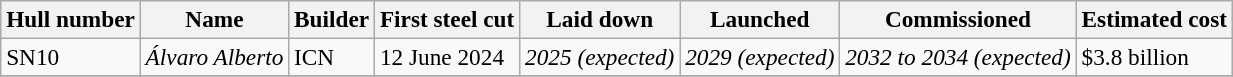<table class="wikitable" style="font-size:97%;">
<tr valign=top>
<th>Hull number</th>
<th>Name</th>
<th>Builder</th>
<th>First steel cut</th>
<th>Laid down</th>
<th>Launched</th>
<th>Commissioned</th>
<th>Estimated cost</th>
</tr>
<tr valign=top>
<td>SN10</td>
<td><em>Álvaro Alberto</em></td>
<td>ICN</td>
<td>12 June 2024</td>
<td><em>2025 (expected)</em></td>
<td><em>2029 (expected)</em></td>
<td><em>2032 to 2034 (expected)</em></td>
<td>$3.8 billion</td>
</tr>
<tr>
</tr>
</table>
